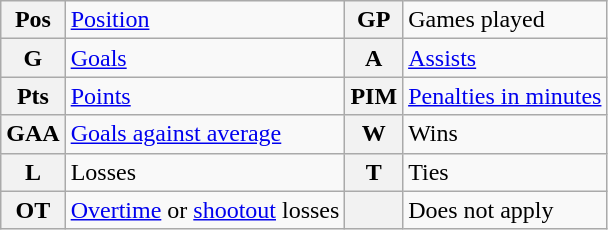<table class="wikitable">
<tr>
<th scope="col">Pos</th>
<td scope="row"><a href='#'>Position</a></td>
<th scope="col">GP</th>
<td scope="row">Games played</td>
</tr>
<tr>
<th scope="col">G</th>
<td scope="row"><a href='#'>Goals</a></td>
<th scope="col">A</th>
<td scope="row"><a href='#'>Assists</a></td>
</tr>
<tr>
<th scope="col">Pts</th>
<td scope="row"><a href='#'>Points</a></td>
<th scope="col">PIM</th>
<td scope="row"><a href='#'>Penalties in minutes</a></td>
</tr>
<tr>
<th scope="col">GAA</th>
<td scope="row"><a href='#'>Goals against average</a></td>
<th scope="col">W</th>
<td scope="row">Wins</td>
</tr>
<tr>
<th scope="col">L</th>
<td scope="row">Losses</td>
<th scope="col">T</th>
<td scope="row">Ties</td>
</tr>
<tr>
<th scope="col">OT</th>
<td scope="row"><a href='#'>Overtime</a> or <a href='#'>shootout</a> losses</td>
<th></th>
<td scope="col">Does not apply</td>
</tr>
</table>
